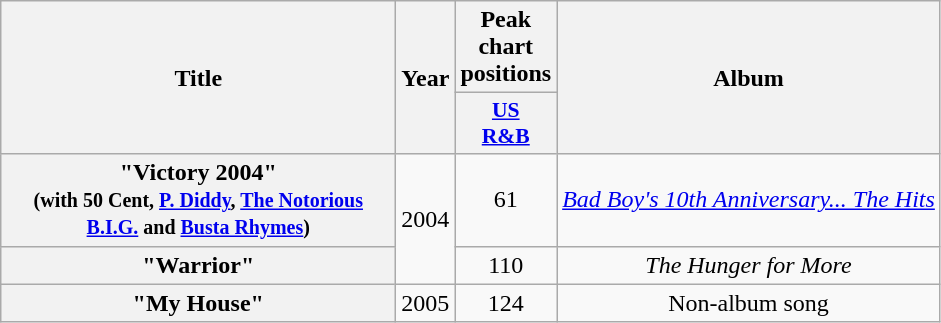<table class="wikitable plainrowheaders" style="text-align:center;">
<tr>
<th scope="col" rowspan="2" style="width:16em;">Title</th>
<th scope="col" rowspan="2">Year</th>
<th scope="col">Peak chart positions</th>
<th scope="col" rowspan="2">Album</th>
</tr>
<tr>
<th style="width:3em; font-size:90%"><a href='#'>US<br>R&B</a><br></th>
</tr>
<tr>
<th scope="row">"Victory 2004"<br><small>(with 50 Cent, <a href='#'>P. Diddy</a>, <a href='#'>The Notorious B.I.G.</a> and <a href='#'>Busta Rhymes</a>)</small></th>
<td rowspan="2">2004</td>
<td>61</td>
<td><em><a href='#'>Bad Boy's 10th Anniversary... The Hits</a></em></td>
</tr>
<tr>
<th scope="row">"Warrior"</th>
<td>110</td>
<td><em>The Hunger for More</em></td>
</tr>
<tr>
<th scope="row">"My House"</th>
<td>2005</td>
<td>124</td>
<td>Non-album song</td>
</tr>
</table>
